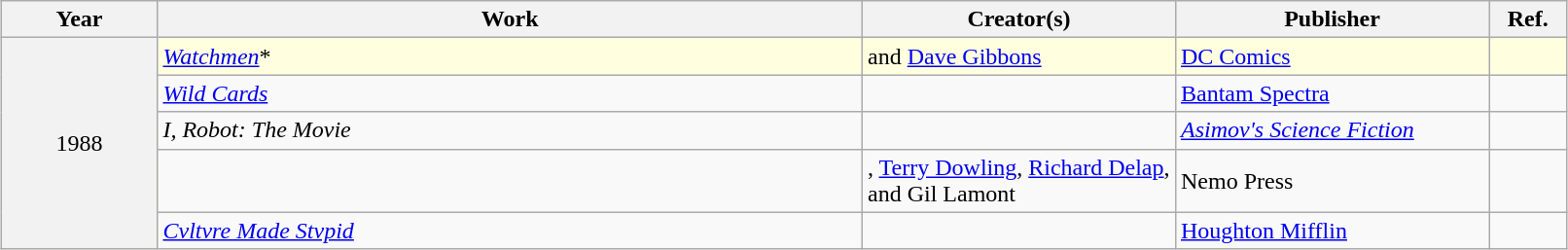<table class="sortable wikitable" width="85%" cellpadding="5" style="margin: 1em auto 1em auto">
<tr>
<th width="10%" scope="col">Year</th>
<th width="45%" scope="col">Work</th>
<th width="20%" scope="col">Creator(s)</th>
<th width="20%" scope="col">Publisher</th>
<th width="5%" scope="col" class="unsortable">Ref.</th>
</tr>
<tr style="background:lightyellow;">
<th scope="rowgroup" align="center" rowspan="5" style="font-weight:normal;">1988</th>
<td><em><a href='#'>Watchmen</a></em>*</td>
<td> and <a href='#'>Dave Gibbons</a></td>
<td><a href='#'>DC Comics</a></td>
<td align="center"></td>
</tr>
<tr>
<td><em><a href='#'>Wild Cards</a></em></td>
<td></td>
<td><a href='#'>Bantam Spectra</a></td>
<td align="center"></td>
</tr>
<tr>
<td><em>I, Robot: The Movie</em></td>
<td></td>
<td><em><a href='#'>Asimov's Science Fiction</a></em></td>
<td align="center"></td>
</tr>
<tr>
<td></td>
<td>, <a href='#'>Terry Dowling</a>, <a href='#'>Richard Delap</a>, and Gil Lamont</td>
<td>Nemo Press</td>
<td align="center"></td>
</tr>
<tr>
<td><em><a href='#'>Cvltvre Made Stvpid</a></em></td>
<td></td>
<td><a href='#'>Houghton Mifflin</a></td>
<td align="center"></td>
</tr>
</table>
